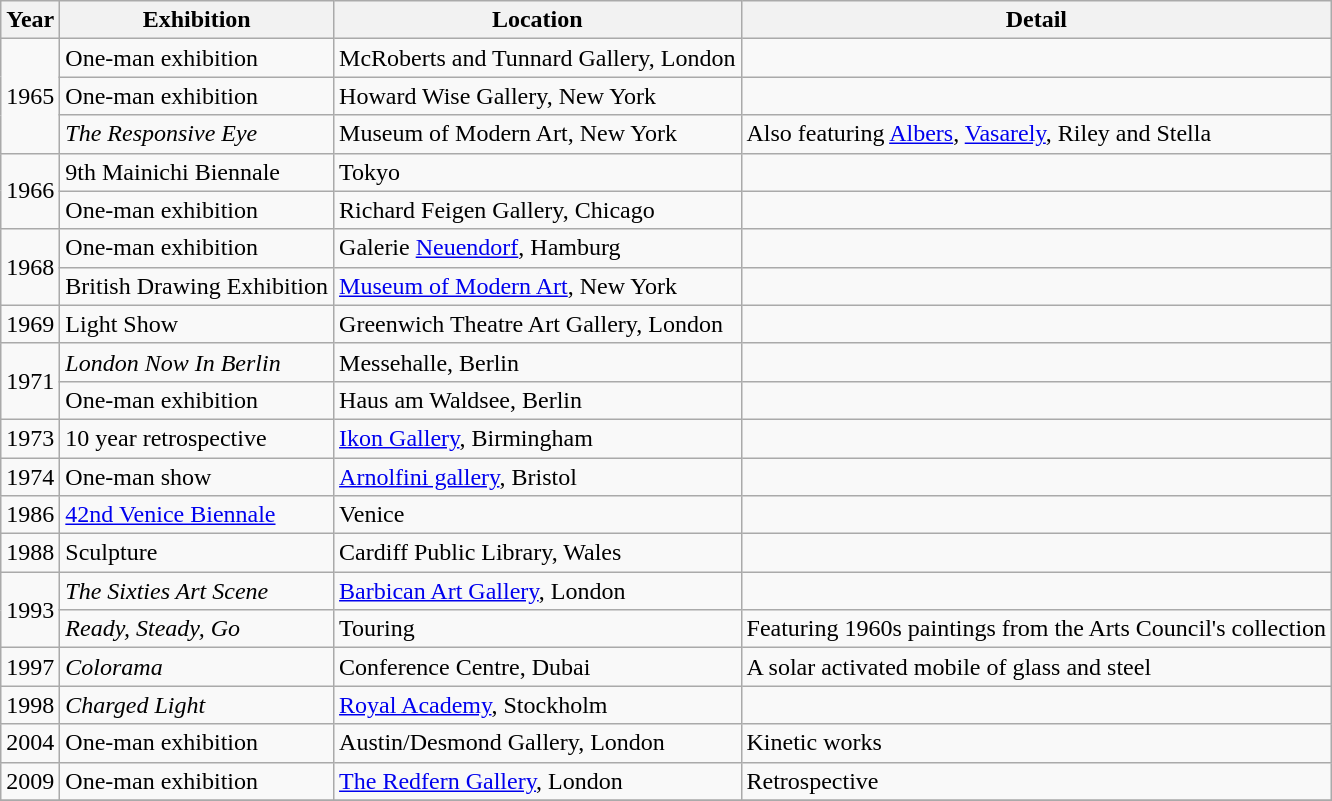<table class="wikitable sortable" style=text-align:left>
<tr>
<th scope="col">Year</th>
<th scope="col">Exhibition</th>
<th scope="col">Location</th>
<th scope="col">Detail</th>
</tr>
<tr>
<td rowspan="3">1965</td>
<td>One-man exhibition</td>
<td>McRoberts and Tunnard Gallery, London</td>
<td></td>
</tr>
<tr>
<td>One-man exhibition</td>
<td>Howard Wise Gallery, New York</td>
<td></td>
</tr>
<tr>
<td><em>The Responsive Eye</em></td>
<td>Museum of Modern Art, New York</td>
<td>Also featuring <a href='#'>Albers</a>, <a href='#'>Vasarely</a>, Riley and Stella</td>
</tr>
<tr>
<td rowspan="2">1966</td>
<td>9th Mainichi Biennale</td>
<td>Tokyo</td>
<td></td>
</tr>
<tr>
<td>One-man exhibition</td>
<td>Richard Feigen Gallery, Chicago</td>
<td></td>
</tr>
<tr>
<td rowspan="2">1968</td>
<td>One-man exhibition</td>
<td>Galerie <a href='#'>Neuendorf</a>, Hamburg</td>
<td></td>
</tr>
<tr>
<td>British Drawing Exhibition</td>
<td><a href='#'>Museum of Modern Art</a>, New York</td>
<td></td>
</tr>
<tr>
<td>1969</td>
<td>Light Show</td>
<td>Greenwich Theatre Art Gallery, London</td>
<td></td>
</tr>
<tr>
<td rowspan="2">1971</td>
<td><em>London Now In Berlin</em></td>
<td>Messehalle, Berlin</td>
<td></td>
</tr>
<tr>
<td>One-man exhibition</td>
<td>Haus am Waldsee, Berlin</td>
<td></td>
</tr>
<tr>
<td>1973</td>
<td>10 year retrospective</td>
<td><a href='#'>Ikon Gallery</a>, Birmingham</td>
<td></td>
</tr>
<tr>
<td>1974</td>
<td>One-man show</td>
<td><a href='#'>Arnolfini gallery</a>, Bristol</td>
<td></td>
</tr>
<tr>
<td>1986</td>
<td><a href='#'>42nd Venice Biennale</a></td>
<td>Venice</td>
<td></td>
</tr>
<tr>
<td>1988</td>
<td>Sculpture</td>
<td>Cardiff Public Library, Wales</td>
<td></td>
</tr>
<tr>
<td rowspan="2">1993</td>
<td><em>The Sixties Art Scene</em></td>
<td><a href='#'>Barbican Art Gallery</a>, London</td>
<td></td>
</tr>
<tr>
<td><em>Ready, Steady, Go</em></td>
<td>Touring</td>
<td>Featuring 1960s paintings from the Arts Council's collection</td>
</tr>
<tr>
<td>1997</td>
<td><em>Colorama</em></td>
<td>Conference Centre, Dubai</td>
<td>A solar activated mobile of glass and steel</td>
</tr>
<tr>
<td>1998</td>
<td><em>Charged Light</em></td>
<td><a href='#'>Royal Academy</a>, Stockholm</td>
<td></td>
</tr>
<tr>
<td>2004</td>
<td>One-man exhibition</td>
<td>Austin/Desmond Gallery, London</td>
<td>Kinetic works</td>
</tr>
<tr>
<td>2009</td>
<td>One-man exhibition</td>
<td><a href='#'>The Redfern Gallery</a>, London</td>
<td>Retrospective</td>
</tr>
<tr>
</tr>
</table>
